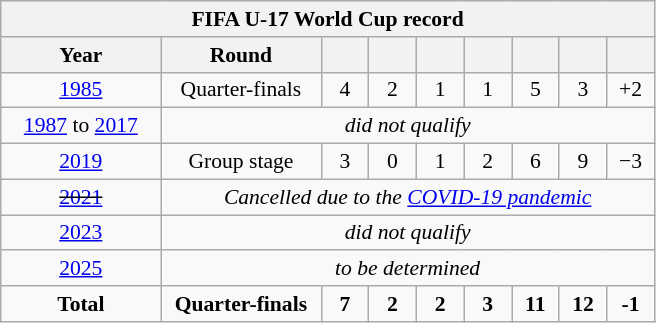<table class="wikitable" style="text-align: center; font-size: 90%;">
<tr>
<th colspan=9>FIFA U-17 World Cup record</th>
</tr>
<tr>
<th width=100>Year</th>
<th width=100>Round</th>
<th width=25></th>
<th width=25></th>
<th width=25></th>
<th width=25></th>
<th width=25></th>
<th width=25></th>
<th width=25></th>
</tr>
<tr>
<td> <a href='#'>1985</a></td>
<td>Quarter-finals</td>
<td>4</td>
<td>2</td>
<td>1</td>
<td>1</td>
<td>5</td>
<td>3</td>
<td>+2</td>
</tr>
<tr>
<td> <a href='#'>1987</a> to  <a href='#'>2017</a></td>
<td colspan=9><em>did not qualify</em></td>
</tr>
<tr>
<td> <a href='#'>2019</a></td>
<td>Group stage</td>
<td>3</td>
<td>0</td>
<td>1</td>
<td>2</td>
<td>6</td>
<td>9</td>
<td>−3</td>
</tr>
<tr>
<td> <s><a href='#'>2021</a></s></td>
<td colspan=9><em>Cancelled due to the <a href='#'>COVID-19 pandemic</a></em></td>
</tr>
<tr>
<td> <a href='#'>2023</a></td>
<td colspan=9><em>did not qualify</em></td>
</tr>
<tr>
<td> <a href='#'>2025</a></td>
<td colspan=9><em>to be determined</em></td>
</tr>
<tr>
<td><strong>Total</strong></td>
<td><strong>Quarter-finals</strong></td>
<td><strong>7</strong></td>
<td><strong>2</strong></td>
<td><strong>2</strong></td>
<td><strong>3</strong></td>
<td><strong>11</strong></td>
<td><strong>12</strong></td>
<td><strong>-1</strong></td>
</tr>
</table>
